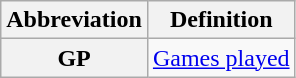<table class="wikitable">
<tr>
<th scope="col">Abbreviation</th>
<th scope="col">Definition</th>
</tr>
<tr>
<th scope="row">GP</th>
<td><a href='#'>Games played</a></td>
</tr>
</table>
